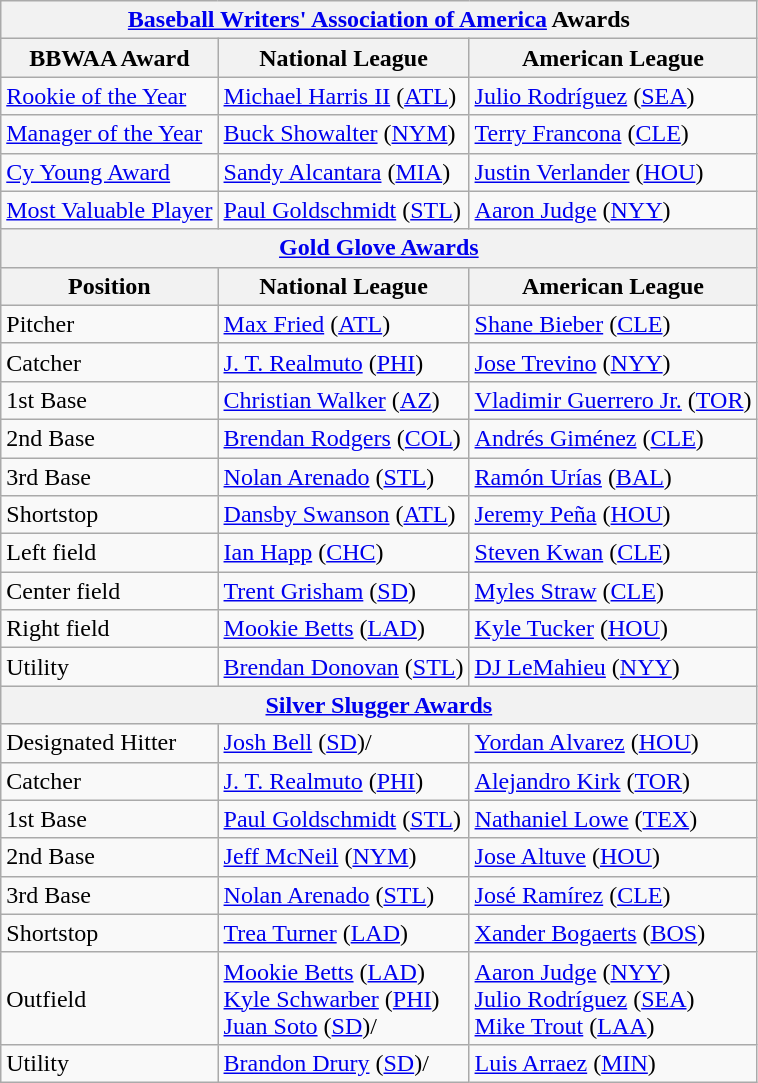<table class="wikitable">
<tr>
<th colspan="3"><a href='#'>Baseball Writers' Association of America</a> Awards</th>
</tr>
<tr>
<th>BBWAA Award</th>
<th>National League</th>
<th>American League</th>
</tr>
<tr>
<td><a href='#'>Rookie of the Year</a></td>
<td><a href='#'>Michael Harris II</a> (<a href='#'>ATL</a>)</td>
<td><a href='#'>Julio Rodríguez</a> (<a href='#'>SEA</a>)</td>
</tr>
<tr>
<td><a href='#'>Manager of the Year</a></td>
<td><a href='#'>Buck Showalter</a> (<a href='#'>NYM</a>)</td>
<td><a href='#'>Terry Francona</a> (<a href='#'>CLE</a>)</td>
</tr>
<tr>
<td><a href='#'>Cy Young Award</a></td>
<td><a href='#'>Sandy Alcantara</a> (<a href='#'>MIA</a>)</td>
<td><a href='#'>Justin Verlander</a> (<a href='#'>HOU</a>)</td>
</tr>
<tr>
<td><a href='#'>Most Valuable Player</a></td>
<td><a href='#'>Paul Goldschmidt</a> (<a href='#'>STL</a>)</td>
<td><a href='#'>Aaron Judge</a> (<a href='#'>NYY</a>)</td>
</tr>
<tr>
<th colspan="3"><a href='#'>Gold Glove Awards</a></th>
</tr>
<tr>
<th>Position</th>
<th>National League</th>
<th>American League</th>
</tr>
<tr>
<td>Pitcher</td>
<td><a href='#'>Max Fried</a> (<a href='#'>ATL</a>)</td>
<td><a href='#'>Shane Bieber</a> (<a href='#'>CLE</a>)</td>
</tr>
<tr>
<td>Catcher</td>
<td><a href='#'>J. T. Realmuto</a> (<a href='#'>PHI</a>)</td>
<td><a href='#'>Jose Trevino</a> (<a href='#'>NYY</a>)</td>
</tr>
<tr>
<td>1st Base</td>
<td><a href='#'>Christian Walker</a> (<a href='#'>AZ</a>)</td>
<td><a href='#'>Vladimir Guerrero Jr.</a> (<a href='#'>TOR</a>)</td>
</tr>
<tr>
<td>2nd Base</td>
<td><a href='#'>Brendan Rodgers</a> (<a href='#'>COL</a>)</td>
<td><a href='#'>Andrés Giménez</a> (<a href='#'>CLE</a>)</td>
</tr>
<tr>
<td>3rd Base</td>
<td><a href='#'>Nolan Arenado</a> (<a href='#'>STL</a>)</td>
<td><a href='#'>Ramón Urías</a> (<a href='#'>BAL</a>)</td>
</tr>
<tr>
<td>Shortstop</td>
<td><a href='#'>Dansby Swanson</a> (<a href='#'>ATL</a>)</td>
<td><a href='#'>Jeremy Peña</a> (<a href='#'>HOU</a>)</td>
</tr>
<tr>
<td>Left field</td>
<td><a href='#'>Ian Happ</a> (<a href='#'>CHC</a>)</td>
<td><a href='#'>Steven Kwan</a> (<a href='#'>CLE</a>)</td>
</tr>
<tr>
<td>Center field</td>
<td><a href='#'>Trent Grisham</a> (<a href='#'>SD</a>)</td>
<td><a href='#'>Myles Straw</a> (<a href='#'>CLE</a>)</td>
</tr>
<tr>
<td>Right field</td>
<td><a href='#'>Mookie Betts</a> (<a href='#'>LAD</a>)</td>
<td><a href='#'>Kyle Tucker</a> (<a href='#'>HOU</a>)</td>
</tr>
<tr>
<td>Utility</td>
<td><a href='#'>Brendan Donovan</a> (<a href='#'>STL</a>)</td>
<td><a href='#'>DJ LeMahieu</a> (<a href='#'>NYY</a>)</td>
</tr>
<tr>
<th colspan="3"><a href='#'>Silver Slugger Awards</a></th>
</tr>
<tr>
<td>Designated Hitter</td>
<td><a href='#'>Josh Bell</a> (<a href='#'>SD</a>)/</td>
<td><a href='#'>Yordan Alvarez</a> (<a href='#'>HOU</a>)</td>
</tr>
<tr>
<td>Catcher</td>
<td><a href='#'>J. T. Realmuto</a> (<a href='#'>PHI</a>)</td>
<td><a href='#'>Alejandro Kirk</a> (<a href='#'>TOR</a>)</td>
</tr>
<tr>
<td>1st Base</td>
<td><a href='#'>Paul Goldschmidt</a> (<a href='#'>STL</a>)</td>
<td><a href='#'>Nathaniel Lowe</a> (<a href='#'>TEX</a>)</td>
</tr>
<tr>
<td>2nd Base</td>
<td><a href='#'>Jeff McNeil</a> (<a href='#'>NYM</a>)</td>
<td><a href='#'>Jose Altuve</a> (<a href='#'>HOU</a>)</td>
</tr>
<tr>
<td>3rd Base</td>
<td><a href='#'>Nolan Arenado</a> (<a href='#'>STL</a>)</td>
<td><a href='#'>José Ramírez</a> (<a href='#'>CLE</a>)</td>
</tr>
<tr>
<td>Shortstop</td>
<td><a href='#'>Trea Turner</a> (<a href='#'>LAD</a>)</td>
<td><a href='#'>Xander Bogaerts</a> (<a href='#'>BOS</a>)</td>
</tr>
<tr>
<td>Outfield</td>
<td><a href='#'>Mookie Betts</a> (<a href='#'>LAD</a>)<br><a href='#'>Kyle Schwarber</a> (<a href='#'>PHI</a>)<br><a href='#'>Juan Soto</a> (<a href='#'>SD</a>)/</td>
<td><a href='#'>Aaron Judge</a> (<a href='#'>NYY</a>)<br><a href='#'>Julio Rodríguez</a> (<a href='#'>SEA</a>)<br><a href='#'>Mike Trout</a> (<a href='#'>LAA</a>)</td>
</tr>
<tr>
<td>Utility</td>
<td><a href='#'>Brandon Drury</a> (<a href='#'>SD</a>)/</td>
<td><a href='#'>Luis Arraez</a> (<a href='#'>MIN</a>)</td>
</tr>
</table>
